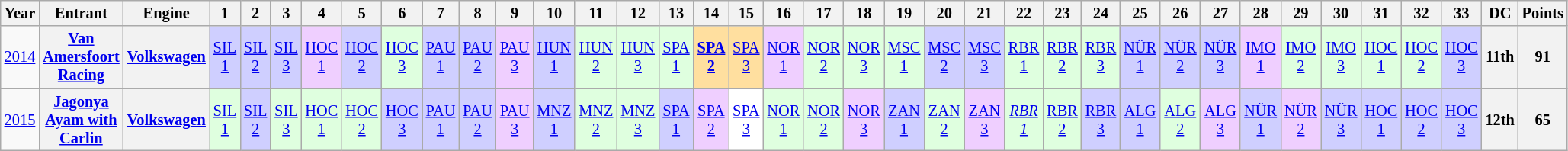<table class="wikitable" style="text-align:center; font-size:85%">
<tr>
<th>Year</th>
<th>Entrant</th>
<th>Engine</th>
<th>1</th>
<th>2</th>
<th>3</th>
<th>4</th>
<th>5</th>
<th>6</th>
<th>7</th>
<th>8</th>
<th>9</th>
<th>10</th>
<th>11</th>
<th>12</th>
<th>13</th>
<th>14</th>
<th>15</th>
<th>16</th>
<th>17</th>
<th>18</th>
<th>19</th>
<th>20</th>
<th>21</th>
<th>22</th>
<th>23</th>
<th>24</th>
<th>25</th>
<th>26</th>
<th>27</th>
<th>28</th>
<th>29</th>
<th>30</th>
<th>31</th>
<th>32</th>
<th>33</th>
<th>DC</th>
<th>Points</th>
</tr>
<tr>
<td><a href='#'>2014</a></td>
<th><a href='#'>Van Amersfoort Racing</a></th>
<th><a href='#'>Volkswagen</a></th>
<td style="background:#CFCFFF;"><a href='#'>SIL<br>1</a><br></td>
<td style="background:#CFCFFF;"><a href='#'>SIL<br>2</a><br></td>
<td style="background:#CFCFFF;"><a href='#'>SIL<br>3</a><br></td>
<td style="background:#EFCFFF;"><a href='#'>HOC<br>1</a><br></td>
<td style="background:#CFCFFF;"><a href='#'>HOC<br>2</a><br></td>
<td style="background:#DFFFDF;"><a href='#'>HOC<br>3</a><br></td>
<td style="background:#CFCFFF;"><a href='#'>PAU<br>1</a><br></td>
<td style="background:#CFCFFF;"><a href='#'>PAU<br>2</a><br></td>
<td style="background:#EFCFFF;"><a href='#'>PAU<br>3</a><br></td>
<td style="background:#CFCFFF;"><a href='#'>HUN<br>1</a><br></td>
<td style="background:#DFFFDF;"><a href='#'>HUN<br>2</a><br></td>
<td style="background:#DFFFDF;"><a href='#'>HUN<br>3</a><br></td>
<td style="background:#DFFFDF;"><a href='#'>SPA<br>1</a><br></td>
<td style="background:#FFDF9F;"><strong><a href='#'>SPA<br>2</a></strong><br></td>
<td style="background:#FFDF9F;"><a href='#'>SPA<br>3</a><br></td>
<td style="background:#EFCFFF;"><a href='#'>NOR<br>1</a><br></td>
<td style="background:#DFFFDF;"><a href='#'>NOR<br>2</a><br></td>
<td style="background:#DFFFDF;"><a href='#'>NOR<br>3</a><br></td>
<td style="background:#DFFFDF;"><a href='#'>MSC<br>1</a><br></td>
<td style="background:#CFCFFF;"><a href='#'>MSC<br>2</a><br></td>
<td style="background:#CFCFFF;"><a href='#'>MSC<br>3</a><br></td>
<td style="background:#DFFFDF;"><a href='#'>RBR<br>1</a><br></td>
<td style="background:#DFFFDF;"><a href='#'>RBR<br>2</a><br></td>
<td style="background:#DFFFDF;"><a href='#'>RBR<br>3</a><br></td>
<td style="background:#CFCFFF;"><a href='#'>NÜR<br>1</a><br></td>
<td style="background:#CFCFFF;"><a href='#'>NÜR<br>2</a><br></td>
<td style="background:#CFCFFF;"><a href='#'>NÜR<br>3</a><br></td>
<td style="background:#EFCFFF;"><a href='#'>IMO<br>1</a><br></td>
<td style="background:#DFFFDF;"><a href='#'>IMO<br>2</a><br></td>
<td style="background:#DFFFDF;"><a href='#'>IMO<br>3</a><br></td>
<td style="background:#DFFFDF;"><a href='#'>HOC<br>1</a><br></td>
<td style="background:#DFFFDF;"><a href='#'>HOC<br>2</a><br></td>
<td style="background:#CFCFFF;"><a href='#'>HOC<br>3</a><br></td>
<th>11th</th>
<th>91</th>
</tr>
<tr>
<td><a href='#'>2015</a></td>
<th><a href='#'>Jagonya Ayam with Carlin</a></th>
<th><a href='#'>Volkswagen</a></th>
<td style="background:#DFFFDF;"><a href='#'>SIL<br>1</a><br></td>
<td style="background:#CFCFFF;"><a href='#'>SIL<br>2</a><br></td>
<td style="background:#DFFFDF;"><a href='#'>SIL<br>3</a><br></td>
<td style="background:#DFFFDF;"><a href='#'>HOC<br>1</a><br></td>
<td style="background:#DFFFDF;"><a href='#'>HOC<br>2</a><br></td>
<td style="background:#CFCFFF;"><a href='#'>HOC<br>3</a><br></td>
<td style="background:#CFCFFF;"><a href='#'>PAU<br>1</a><br></td>
<td style="background:#CFCFFF;"><a href='#'>PAU<br>2</a><br></td>
<td style="background:#EFCFFF;"><a href='#'>PAU<br>3</a><br></td>
<td style="background:#CFCFFF;"><a href='#'>MNZ<br>1</a><br></td>
<td style="background:#DFFFDF;"><a href='#'>MNZ<br>2</a><br></td>
<td style="background:#DFFFDF;"><a href='#'>MNZ<br>3</a><br></td>
<td style="background:#CFCFFF;"><a href='#'>SPA<br>1</a><br></td>
<td style="background:#EFCFFF;"><a href='#'>SPA<br>2</a><br></td>
<td style="background:#FFFFFF;"><a href='#'>SPA<br>3</a><br></td>
<td style="background:#DFFFDF;"><a href='#'>NOR<br>1</a><br></td>
<td style="background:#DFFFDF;"><a href='#'>NOR<br>2</a><br></td>
<td style="background:#EFCFFF;"><a href='#'>NOR<br>3</a><br></td>
<td style="background:#CFCFFF;"><a href='#'>ZAN<br>1</a><br></td>
<td style="background:#DFFFDF;"><a href='#'>ZAN<br>2</a><br></td>
<td style="background:#EFCFFF;"><a href='#'>ZAN<br>3</a><br></td>
<td style="background:#DFFFDF;"><em><a href='#'>RBR<br>1</a></em><br></td>
<td style="background:#DFFFDF;"><a href='#'>RBR<br>2</a><br></td>
<td style="background:#CFCFFF;"><a href='#'>RBR<br>3</a><br></td>
<td style="background:#CFCFFF;"><a href='#'>ALG<br>1</a><br></td>
<td style="background:#DFFFDF;"><a href='#'>ALG<br>2</a><br></td>
<td style="background:#EFCFFF;"><a href='#'>ALG<br>3</a><br></td>
<td style="background:#CFCFFF;"><a href='#'>NÜR<br>1</a><br></td>
<td style="background:#EFCFFF;"><a href='#'>NÜR<br>2</a><br></td>
<td style="background:#CFCFFF;"><a href='#'>NÜR<br>3</a><br></td>
<td style="background:#CFCFFF;"><a href='#'>HOC<br>1</a><br></td>
<td style="background:#CFCFFF;"><a href='#'>HOC<br>2</a><br></td>
<td style="background:#CFCFFF;"><a href='#'>HOC<br>3</a><br></td>
<th>12th</th>
<th>65</th>
</tr>
</table>
